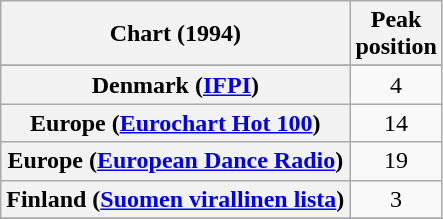<table class="wikitable sortable plainrowheaders" style="text-align:center">
<tr>
<th scope="col">Chart (1994)</th>
<th scope="col">Peak<br>position</th>
</tr>
<tr>
</tr>
<tr>
</tr>
<tr>
<th scope="row">Denmark (<a href='#'>IFPI</a>)</th>
<td>4</td>
</tr>
<tr>
<th scope="row">Europe (<a href='#'>Eurochart Hot 100</a>)</th>
<td>14</td>
</tr>
<tr>
<th scope="row">Europe (<a href='#'>European Dance Radio</a>)</th>
<td>19</td>
</tr>
<tr>
<th scope="row">Finland (<a href='#'>Suomen virallinen lista</a>)</th>
<td>3</td>
</tr>
<tr>
</tr>
<tr>
</tr>
<tr>
</tr>
<tr>
</tr>
<tr>
</tr>
<tr>
</tr>
<tr>
</tr>
<tr>
</tr>
<tr>
</tr>
<tr>
</tr>
</table>
